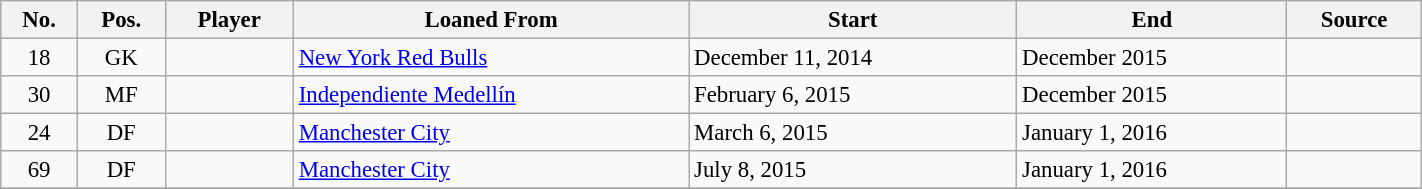<table class="wikitable sortable" style="width:75%; text-align:center; font-size:95%; text-align:left;">
<tr>
<th>No.</th>
<th>Pos.</th>
<th>Player</th>
<th>Loaned From</th>
<th>Start</th>
<th>End</th>
<th>Source</th>
</tr>
<tr>
<td align=center>18</td>
<td align=center>GK</td>
<td></td>
<td> <a href='#'>New York Red Bulls</a></td>
<td>December 11, 2014</td>
<td>December 2015</td>
<td align=center></td>
</tr>
<tr>
<td align=center>30</td>
<td align=center>MF</td>
<td></td>
<td> <a href='#'>Independiente Medellín</a></td>
<td>February 6, 2015</td>
<td>December 2015</td>
<td align=center></td>
</tr>
<tr>
<td align=center>24</td>
<td align=center>DF</td>
<td></td>
<td> <a href='#'>Manchester City</a></td>
<td>March 6, 2015</td>
<td>January 1, 2016</td>
<td align=center></td>
</tr>
<tr>
<td align=center>69</td>
<td align=center>DF</td>
<td></td>
<td> <a href='#'>Manchester City</a></td>
<td>July 8, 2015</td>
<td>January 1, 2016</td>
<td align=center></td>
</tr>
<tr>
</tr>
</table>
